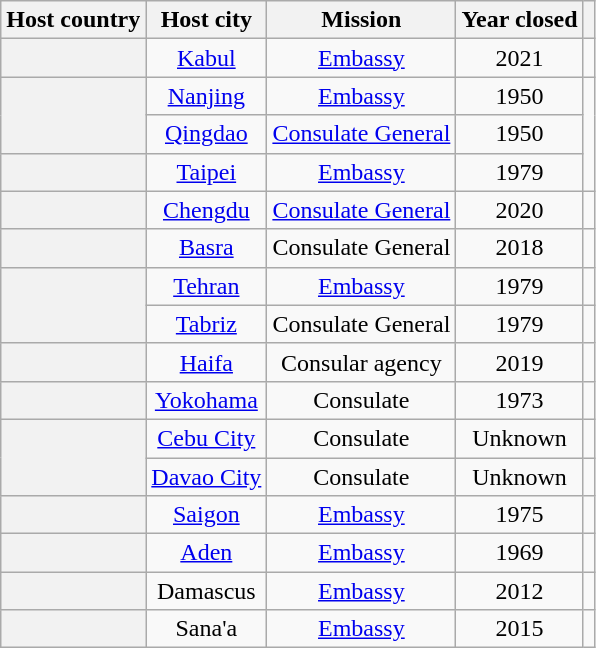<table class="wikitable plainrowheaders" style="text-align:center;">
<tr>
<th scope="col">Host country</th>
<th scope="col">Host city</th>
<th scope="col">Mission</th>
<th scope="col">Year closed</th>
<th scope="col"></th>
</tr>
<tr>
<th scope="row"></th>
<td><a href='#'>Kabul</a></td>
<td><a href='#'>Embassy</a></td>
<td>2021</td>
<td></td>
</tr>
<tr>
<th rowspan="2" scope="row"></th>
<td><a href='#'>Nanjing</a></td>
<td><a href='#'>Embassy</a></td>
<td>1950</td>
<td rowspan="3"></td>
</tr>
<tr>
<td><a href='#'>Qingdao</a></td>
<td><a href='#'>Consulate General</a></td>
<td>1950</td>
</tr>
<tr>
<th scope="row"></th>
<td><a href='#'>Taipei</a></td>
<td><a href='#'>Embassy</a></td>
<td>1979</td>
</tr>
<tr>
<th scope="row"></th>
<td><a href='#'>Chengdu</a></td>
<td><a href='#'>Consulate General</a></td>
<td>2020</td>
<td></td>
</tr>
<tr>
<th scope="row"></th>
<td><a href='#'>Basra</a></td>
<td>Consulate General</td>
<td>2018</td>
<td></td>
</tr>
<tr>
<th rowspan="2" scope="row"></th>
<td><a href='#'>Tehran</a></td>
<td><a href='#'>Embassy</a></td>
<td>1979</td>
<td></td>
</tr>
<tr>
<td><a href='#'>Tabriz</a></td>
<td>Consulate General</td>
<td>1979</td>
<td></td>
</tr>
<tr>
<th scope="row"></th>
<td><a href='#'>Haifa</a></td>
<td>Consular agency</td>
<td>2019</td>
<td></td>
</tr>
<tr>
<th scope="row"></th>
<td><a href='#'>Yokohama</a></td>
<td>Consulate</td>
<td>1973</td>
<td></td>
</tr>
<tr>
<th scope="row"  rowspan="2"></th>
<td><a href='#'>Cebu City</a></td>
<td>Consulate</td>
<td>Unknown</td>
<td></td>
</tr>
<tr>
<td><a href='#'>Davao City</a></td>
<td>Consulate</td>
<td>Unknown</td>
<td></td>
</tr>
<tr>
<th scope="row"></th>
<td><a href='#'>Saigon</a></td>
<td><a href='#'>Embassy</a></td>
<td>1975</td>
<td></td>
</tr>
<tr>
<th scope="row"></th>
<td><a href='#'>Aden</a></td>
<td><a href='#'>Embassy</a></td>
<td>1969</td>
<td></td>
</tr>
<tr>
<th scope="row"></th>
<td>Damascus</td>
<td><a href='#'>Embassy</a></td>
<td>2012</td>
<td></td>
</tr>
<tr>
<th scope="row"></th>
<td>Sana'a</td>
<td><a href='#'>Embassy</a></td>
<td>2015</td>
<td></td>
</tr>
</table>
